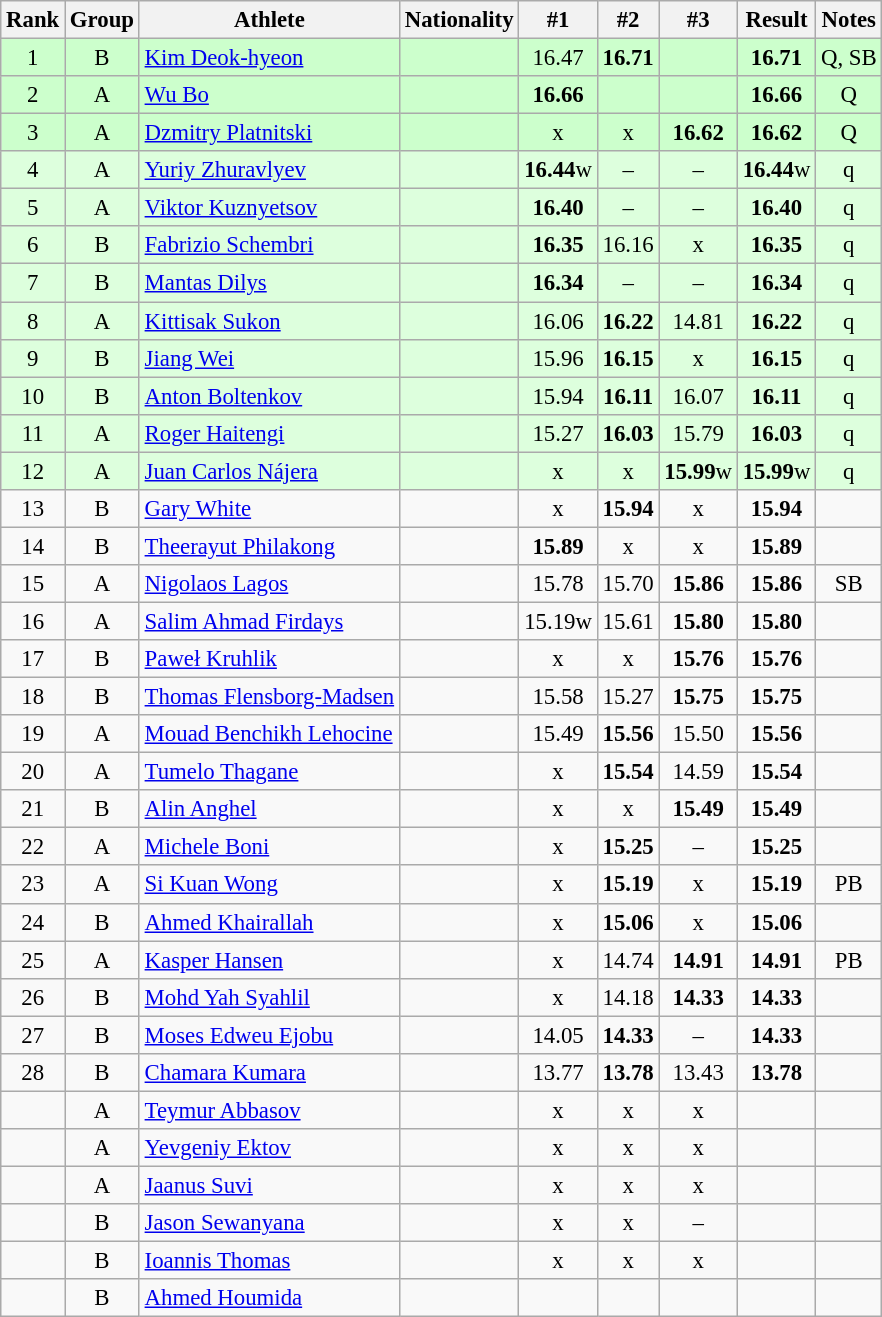<table class="wikitable sortable" style="text-align:center;font-size:95%">
<tr>
<th>Rank</th>
<th>Group</th>
<th>Athlete</th>
<th>Nationality</th>
<th>#1</th>
<th>#2</th>
<th>#3</th>
<th>Result</th>
<th>Notes</th>
</tr>
<tr bgcolor=ccffcc>
<td>1</td>
<td>B</td>
<td align="left"><a href='#'>Kim Deok-hyeon</a></td>
<td align=left></td>
<td>16.47</td>
<td><strong>16.71</strong></td>
<td></td>
<td><strong>16.71</strong></td>
<td>Q, SB</td>
</tr>
<tr bgcolor=ccffcc>
<td>2</td>
<td>A</td>
<td align="left"><a href='#'>Wu Bo</a></td>
<td align=left></td>
<td><strong>16.66</strong></td>
<td></td>
<td></td>
<td><strong>16.66</strong></td>
<td>Q</td>
</tr>
<tr bgcolor=ccffcc>
<td>3</td>
<td>A</td>
<td align="left"><a href='#'>Dzmitry Platnitski</a></td>
<td align=left></td>
<td>x</td>
<td>x</td>
<td><strong>16.62</strong></td>
<td><strong>16.62</strong></td>
<td>Q</td>
</tr>
<tr bgcolor=ddffdd>
<td>4</td>
<td>A</td>
<td align="left"><a href='#'>Yuriy Zhuravlyev</a></td>
<td align=left></td>
<td><strong>16.44</strong>w</td>
<td>–</td>
<td>–</td>
<td><strong>16.44</strong>w</td>
<td>q</td>
</tr>
<tr bgcolor=ddffdd>
<td>5</td>
<td>A</td>
<td align="left"><a href='#'>Viktor Kuznyetsov</a></td>
<td align=left></td>
<td><strong>16.40</strong></td>
<td>–</td>
<td>–</td>
<td><strong>16.40</strong></td>
<td>q</td>
</tr>
<tr bgcolor=ddffdd>
<td>6</td>
<td>B</td>
<td align="left"><a href='#'>Fabrizio Schembri</a></td>
<td align=left></td>
<td><strong>16.35</strong></td>
<td>16.16</td>
<td>x</td>
<td><strong>16.35</strong></td>
<td>q</td>
</tr>
<tr bgcolor=ddffdd>
<td>7</td>
<td>B</td>
<td align="left"><a href='#'>Mantas Dilys</a></td>
<td align=left></td>
<td><strong>16.34</strong></td>
<td>–</td>
<td>–</td>
<td><strong>16.34</strong></td>
<td>q</td>
</tr>
<tr bgcolor=ddffdd>
<td>8</td>
<td>A</td>
<td align="left"><a href='#'>Kittisak Sukon</a></td>
<td align=left></td>
<td>16.06</td>
<td><strong>16.22</strong></td>
<td>14.81</td>
<td><strong>16.22</strong></td>
<td>q</td>
</tr>
<tr bgcolor=ddffdd>
<td>9</td>
<td>B</td>
<td align="left"><a href='#'>Jiang Wei</a></td>
<td align=left></td>
<td>15.96</td>
<td><strong>16.15</strong></td>
<td>x</td>
<td><strong>16.15</strong></td>
<td>q</td>
</tr>
<tr bgcolor=ddffdd>
<td>10</td>
<td>B</td>
<td align="left"><a href='#'>Anton Boltenkov</a></td>
<td align=left></td>
<td>15.94</td>
<td><strong>16.11</strong></td>
<td>16.07</td>
<td><strong>16.11</strong></td>
<td>q</td>
</tr>
<tr bgcolor=ddffdd>
<td>11</td>
<td>A</td>
<td align="left"><a href='#'>Roger Haitengi</a></td>
<td align=left></td>
<td>15.27</td>
<td><strong>16.03</strong></td>
<td>15.79</td>
<td><strong>16.03</strong></td>
<td>q</td>
</tr>
<tr bgcolor=ddffdd>
<td>12</td>
<td>A</td>
<td align="left"><a href='#'>Juan Carlos Nájera</a></td>
<td align=left></td>
<td>x</td>
<td>x</td>
<td><strong>15.99</strong>w</td>
<td><strong>15.99</strong>w</td>
<td>q</td>
</tr>
<tr>
<td>13</td>
<td>B</td>
<td align="left"><a href='#'>Gary White</a></td>
<td align=left></td>
<td>x</td>
<td><strong>15.94</strong></td>
<td>x</td>
<td><strong>15.94</strong></td>
<td></td>
</tr>
<tr>
<td>14</td>
<td>B</td>
<td align="left"><a href='#'>Theerayut Philakong</a></td>
<td align=left></td>
<td><strong>15.89</strong></td>
<td>x</td>
<td>x</td>
<td><strong>15.89</strong></td>
<td></td>
</tr>
<tr>
<td>15</td>
<td>A</td>
<td align="left"><a href='#'>Nigolaos Lagos</a></td>
<td align=left></td>
<td>15.78</td>
<td>15.70</td>
<td><strong>15.86</strong></td>
<td><strong>15.86</strong></td>
<td>SB</td>
</tr>
<tr>
<td>16</td>
<td>A</td>
<td align="left"><a href='#'>Salim Ahmad Firdays</a></td>
<td align=left></td>
<td>15.19w</td>
<td>15.61</td>
<td><strong>15.80</strong></td>
<td><strong>15.80</strong></td>
<td></td>
</tr>
<tr>
<td>17</td>
<td>B</td>
<td align="left"><a href='#'>Paweł Kruhlik</a></td>
<td align=left></td>
<td>x</td>
<td>x</td>
<td><strong>15.76</strong></td>
<td><strong>15.76</strong></td>
<td></td>
</tr>
<tr>
<td>18</td>
<td>B</td>
<td align="left"><a href='#'>Thomas Flensborg-Madsen</a></td>
<td align=left></td>
<td>15.58</td>
<td>15.27</td>
<td><strong>15.75</strong></td>
<td><strong>15.75</strong></td>
<td></td>
</tr>
<tr>
<td>19</td>
<td>A</td>
<td align="left"><a href='#'>Mouad Benchikh Lehocine</a></td>
<td align=left></td>
<td>15.49</td>
<td><strong>15.56</strong></td>
<td>15.50</td>
<td><strong>15.56</strong></td>
<td></td>
</tr>
<tr>
<td>20</td>
<td>A</td>
<td align="left"><a href='#'>Tumelo Thagane</a></td>
<td align=left></td>
<td>x</td>
<td><strong>15.54</strong></td>
<td>14.59</td>
<td><strong>15.54</strong></td>
<td></td>
</tr>
<tr>
<td>21</td>
<td>B</td>
<td align="left"><a href='#'>Alin Anghel</a></td>
<td align=left></td>
<td>x</td>
<td>x</td>
<td><strong>15.49</strong></td>
<td><strong>15.49</strong></td>
<td></td>
</tr>
<tr>
<td>22</td>
<td>A</td>
<td align="left"><a href='#'>Michele Boni</a></td>
<td align=left></td>
<td>x</td>
<td><strong>15.25</strong></td>
<td>–</td>
<td><strong>15.25</strong></td>
<td></td>
</tr>
<tr>
<td>23</td>
<td>A</td>
<td align="left"><a href='#'>Si Kuan Wong</a></td>
<td align=left></td>
<td>x</td>
<td><strong>15.19</strong></td>
<td>x</td>
<td><strong>15.19</strong></td>
<td>PB</td>
</tr>
<tr>
<td>24</td>
<td>B</td>
<td align="left"><a href='#'>Ahmed Khairallah</a></td>
<td align=left></td>
<td>x</td>
<td><strong>15.06</strong></td>
<td>x</td>
<td><strong>15.06</strong></td>
<td></td>
</tr>
<tr>
<td>25</td>
<td>A</td>
<td align="left"><a href='#'>Kasper Hansen</a></td>
<td align=left></td>
<td>x</td>
<td>14.74</td>
<td><strong>14.91</strong></td>
<td><strong>14.91</strong></td>
<td>PB</td>
</tr>
<tr>
<td>26</td>
<td>B</td>
<td align="left"><a href='#'>Mohd Yah Syahlil</a></td>
<td align=left></td>
<td>x</td>
<td>14.18</td>
<td><strong>14.33</strong></td>
<td><strong>14.33</strong></td>
<td></td>
</tr>
<tr>
<td>27</td>
<td>B</td>
<td align="left"><a href='#'>Moses Edweu Ejobu</a></td>
<td align=left></td>
<td>14.05</td>
<td><strong>14.33</strong></td>
<td>–</td>
<td><strong>14.33</strong></td>
<td></td>
</tr>
<tr>
<td>28</td>
<td>B</td>
<td align="left"><a href='#'>Chamara Kumara</a></td>
<td align=left></td>
<td>13.77</td>
<td><strong>13.78</strong></td>
<td>13.43</td>
<td><strong>13.78</strong></td>
<td></td>
</tr>
<tr>
<td></td>
<td>A</td>
<td align="left"><a href='#'>Teymur Abbasov</a></td>
<td align=left></td>
<td>x</td>
<td>x</td>
<td>x</td>
<td><strong></strong></td>
<td></td>
</tr>
<tr>
<td></td>
<td>A</td>
<td align="left"><a href='#'>Yevgeniy Ektov</a></td>
<td align=left></td>
<td>x</td>
<td>x</td>
<td>x</td>
<td><strong></strong></td>
<td></td>
</tr>
<tr>
<td></td>
<td>A</td>
<td align="left"><a href='#'>Jaanus Suvi</a></td>
<td align=left></td>
<td>x</td>
<td>x</td>
<td>x</td>
<td><strong></strong></td>
<td></td>
</tr>
<tr>
<td></td>
<td>B</td>
<td align="left"><a href='#'>Jason Sewanyana</a></td>
<td align=left></td>
<td>x</td>
<td>x</td>
<td>–</td>
<td><strong></strong></td>
<td></td>
</tr>
<tr>
<td></td>
<td>B</td>
<td align="left"><a href='#'>Ioannis Thomas</a></td>
<td align=left></td>
<td>x</td>
<td>x</td>
<td>x</td>
<td><strong></strong></td>
<td></td>
</tr>
<tr>
<td></td>
<td>B</td>
<td align="left"><a href='#'>Ahmed Houmida</a></td>
<td align=left></td>
<td></td>
<td></td>
<td></td>
<td><strong></strong></td>
<td></td>
</tr>
</table>
